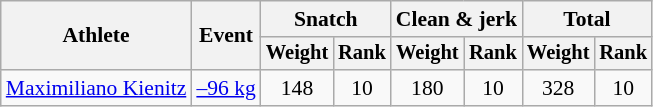<table class="wikitable" style="font-size:90%;text-align:center">
<tr>
<th rowspan=2>Athlete</th>
<th rowspan=2>Event</th>
<th colspan=2>Snatch</th>
<th colspan=2>Clean & jerk</th>
<th colspan=2>Total</th>
</tr>
<tr style=font-size:95%>
<th>Weight</th>
<th>Rank</th>
<th>Weight</th>
<th>Rank</th>
<th>Weight</th>
<th>Rank</th>
</tr>
<tr>
<td style="text-align:left"><a href='#'>Maximiliano Kienitz</a></td>
<td style="text-align:left"><a href='#'>–96 kg</a></td>
<td>148</td>
<td>10</td>
<td>180</td>
<td>10</td>
<td>328</td>
<td>10</td>
</tr>
</table>
